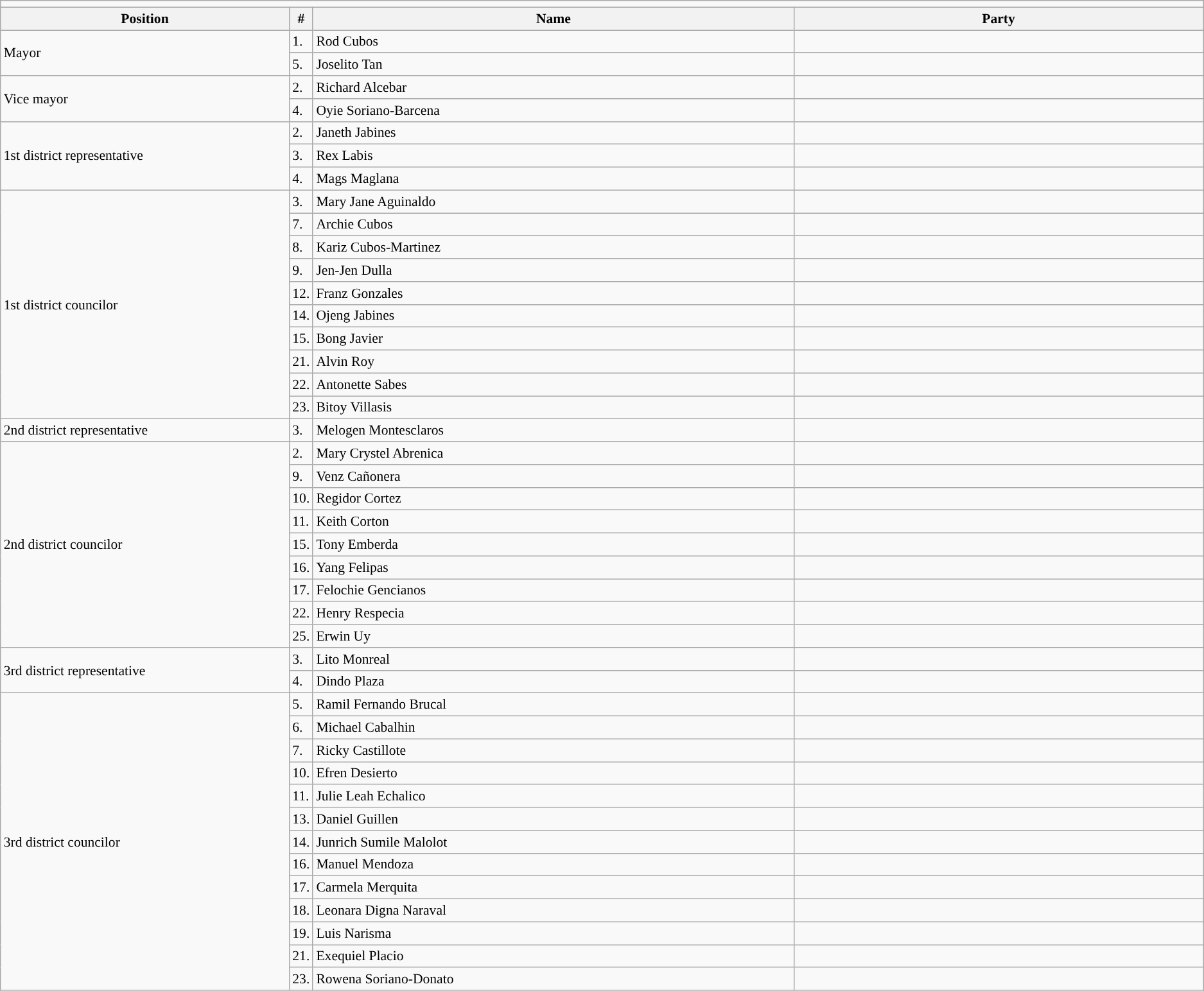<table class=wikitable style="font-size:90%">
<tr>
<td colspan="5"></td>
</tr>
<tr>
<th width=24%>Position</th>
<th width=1%>#</th>
<th width=40%>Name</th>
<th colspan=2>Party</th>
</tr>
<tr>
<td rowspan="2">Mayor</td>
<td>1.</td>
<td>Rod Cubos</td>
<td></td>
</tr>
<tr>
<td>5.</td>
<td>Joselito Tan</td>
<td></td>
</tr>
<tr>
<td rowspan="2">Vice mayor</td>
<td>2.</td>
<td>Richard Alcebar</td>
<td></td>
</tr>
<tr>
<td>4.</td>
<td>Oyie Soriano-Barcena</td>
<td></td>
</tr>
<tr>
<td rowspan="3">1st district representative</td>
<td>2.</td>
<td>Janeth Jabines</td>
<td></td>
</tr>
<tr>
<td>3.</td>
<td>Rex Labis</td>
<td></td>
</tr>
<tr>
<td>4.</td>
<td>Mags Maglana</td>
<td></td>
</tr>
<tr>
<td rowspan="10">1st district councilor</td>
<td>3.</td>
<td>Mary Jane Aguinaldo</td>
<td></td>
</tr>
<tr>
<td>7.</td>
<td>Archie Cubos</td>
<td></td>
</tr>
<tr>
<td>8.</td>
<td>Kariz Cubos-Martinez</td>
<td></td>
</tr>
<tr>
<td>9.</td>
<td>Jen-Jen Dulla</td>
<td></td>
</tr>
<tr>
<td>12.</td>
<td>Franz Gonzales</td>
<td></td>
</tr>
<tr>
<td>14.</td>
<td>Ojeng Jabines</td>
<td></td>
</tr>
<tr>
<td>15.</td>
<td>Bong Javier</td>
<td></td>
</tr>
<tr>
<td>21.</td>
<td>Alvin Roy</td>
<td></td>
</tr>
<tr>
<td>22.</td>
<td>Antonette Sabes</td>
<td></td>
</tr>
<tr>
<td>23.</td>
<td>Bitoy Villasis</td>
<td></td>
</tr>
<tr>
<td>2nd district representative</td>
<td>3.</td>
<td>Melogen Montesclaros</td>
<td></td>
</tr>
<tr>
<td rowspan="9">2nd district councilor</td>
<td>2.</td>
<td>Mary Crystel Abrenica</td>
<td></td>
</tr>
<tr>
<td>9.</td>
<td>Venz Cañonera</td>
<td></td>
</tr>
<tr>
<td>10.</td>
<td>Regidor Cortez</td>
<td></td>
</tr>
<tr>
<td>11.</td>
<td>Keith Corton</td>
<td></td>
</tr>
<tr>
<td>15.</td>
<td>Tony Emberda</td>
<td></td>
</tr>
<tr>
<td>16.</td>
<td>Yang Felipas</td>
<td></td>
</tr>
<tr>
<td>17.</td>
<td>Felochie Gencianos</td>
<td></td>
</tr>
<tr>
<td>22.</td>
<td>Henry Respecia</td>
<td></td>
</tr>
<tr>
<td>25.</td>
<td>Erwin Uy</td>
<td></td>
</tr>
<tr>
<td rowspan="3">3rd district representative</td>
</tr>
<tr>
<td>3.</td>
<td>Lito Monreal</td>
<td></td>
</tr>
<tr>
<td>4.</td>
<td>Dindo Plaza</td>
<td></td>
</tr>
<tr>
<td rowspan="13">3rd district councilor</td>
<td>5.</td>
<td>Ramil Fernando Brucal</td>
<td></td>
</tr>
<tr>
<td>6.</td>
<td>Michael Cabalhin</td>
<td></td>
</tr>
<tr>
<td>7.</td>
<td>Ricky Castillote</td>
<td></td>
</tr>
<tr>
<td>10.</td>
<td>Efren Desierto</td>
<td></td>
</tr>
<tr>
<td>11.</td>
<td>Julie Leah Echalico</td>
<td></td>
</tr>
<tr>
<td>13.</td>
<td>Daniel Guillen</td>
<td></td>
</tr>
<tr>
<td>14.</td>
<td>Junrich Sumile Malolot</td>
<td></td>
</tr>
<tr>
<td>16.</td>
<td>Manuel Mendoza</td>
<td></td>
</tr>
<tr>
<td>17.</td>
<td>Carmela Merquita</td>
<td></td>
</tr>
<tr>
<td>18.</td>
<td>Leonara Digna Naraval</td>
<td></td>
</tr>
<tr>
<td>19.</td>
<td>Luis Narisma</td>
<td></td>
</tr>
<tr>
<td>21.</td>
<td>Exequiel Placio</td>
<td></td>
</tr>
<tr>
<td>23.</td>
<td>Rowena Soriano-Donato</td>
<td></td>
</tr>
</table>
